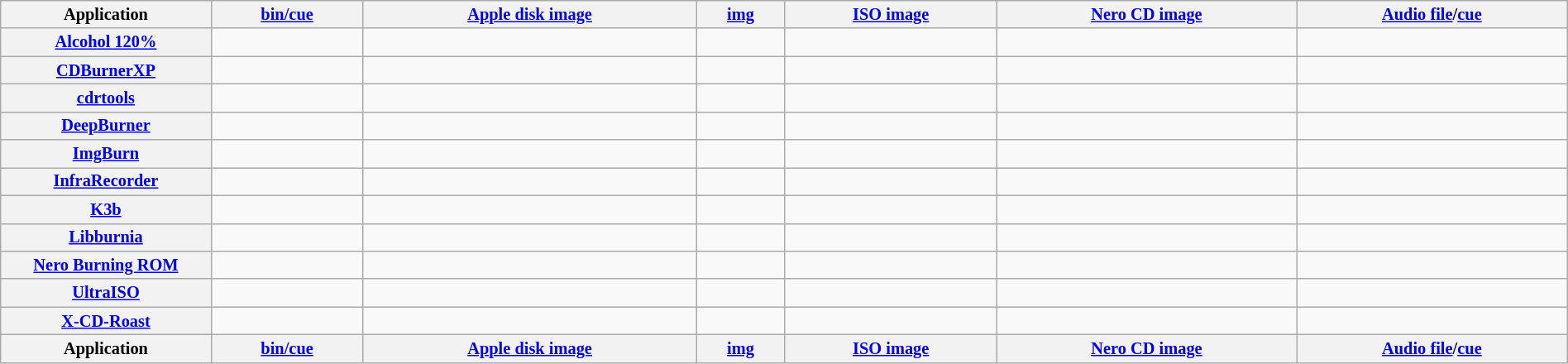<table class="wikitable sortable" style="font-size: 85%; text-align: center; width: 100%;">
<tr>
<th style="width: 12em">Application</th>
<th><a href='#'>bin/cue</a></th>
<th><a href='#'>Apple disk image</a></th>
<th><a href='#'>img</a></th>
<th><a href='#'>ISO image</a></th>
<th><a href='#'>Nero CD image</a></th>
<th><a href='#'>Audio file</a>/<a href='#'>cue</a></th>
</tr>
<tr>
<th><a href='#'>Alcohol 120%</a></th>
<td></td>
<td></td>
<td></td>
<td></td>
<td></td>
<td></td>
</tr>
<tr>
<th><a href='#'>CDBurnerXP</a></th>
<td></td>
<td></td>
<td></td>
<td></td>
<td></td>
<td></td>
</tr>
<tr>
<th><a href='#'>cdrtools</a></th>
<td></td>
<td></td>
<td></td>
<td></td>
<td></td>
<td></td>
</tr>
<tr>
<th><a href='#'>DeepBurner</a></th>
<td></td>
<td></td>
<td></td>
<td></td>
<td></td>
<td></td>
</tr>
<tr>
<th><a href='#'>ImgBurn</a></th>
<td></td>
<td></td>
<td></td>
<td></td>
<td></td>
<td></td>
</tr>
<tr>
<th><a href='#'>InfraRecorder</a></th>
<td></td>
<td></td>
<td></td>
<td></td>
<td></td>
<td></td>
</tr>
<tr>
<th><a href='#'>K3b</a></th>
<td></td>
<td></td>
<td></td>
<td></td>
<td></td>
<td></td>
</tr>
<tr>
<th><a href='#'>Libburnia</a></th>
<td></td>
<td></td>
<td></td>
<td></td>
<td></td>
<td></td>
</tr>
<tr>
<th><a href='#'>Nero Burning ROM</a></th>
<td></td>
<td></td>
<td></td>
<td></td>
<td></td>
<td></td>
</tr>
<tr>
<th><a href='#'>UltraISO</a></th>
<td></td>
<td></td>
<td></td>
<td></td>
<td></td>
<td></td>
</tr>
<tr>
<th><a href='#'>X-CD-Roast</a></th>
<td></td>
<td></td>
<td></td>
<td></td>
<td></td>
<td></td>
</tr>
<tr class="sortbottom">
<th>Application</th>
<th><a href='#'>bin/cue</a></th>
<th><a href='#'>Apple disk image</a></th>
<th><a href='#'>img</a></th>
<th><a href='#'>ISO image</a></th>
<th><a href='#'>Nero CD image</a></th>
<th><a href='#'>Audio file</a>/<a href='#'>cue</a></th>
</tr>
</table>
